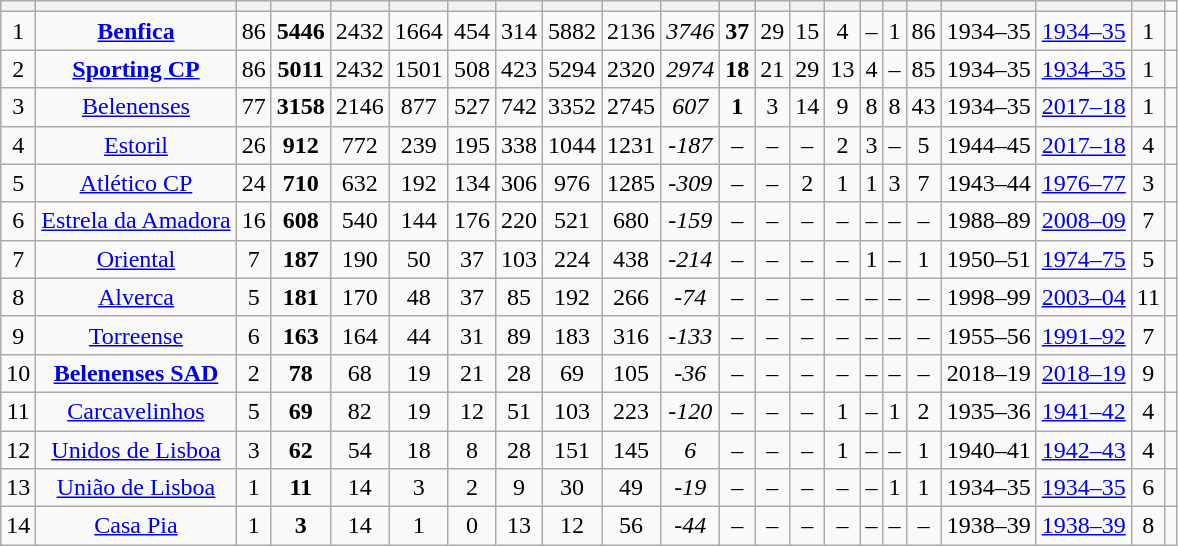<table class="wikitable sortable" style="text-align:center;" style="font-size:93%;">
<tr>
<th></th>
<th></th>
<th></th>
<th></th>
<th></th>
<th></th>
<th></th>
<th></th>
<th></th>
<th></th>
<th></th>
<th></th>
<th></th>
<th></th>
<th></th>
<th></th>
<th></th>
<th></th>
<th></th>
<th></th>
<th></th>
</tr>
<tr style="text-align:center;">
<td>1</td>
<td><strong><a href='#'>Benfica</a></strong></td>
<td>86</td>
<td><strong>5446</strong></td>
<td>2432</td>
<td>1664</td>
<td>454</td>
<td>314</td>
<td>5882</td>
<td>2136</td>
<td><em>3746</em></td>
<td><strong>37</strong></td>
<td>29</td>
<td>15</td>
<td>4</td>
<td>–</td>
<td>1</td>
<td>86</td>
<td>1934–35</td>
<td><a href='#'>1934–35</a></td>
<td>1</td>
<td></td>
</tr>
<tr style="text-align:center;">
<td>2</td>
<td><strong><a href='#'>Sporting CP</a></strong></td>
<td>86</td>
<td><strong>5011</strong></td>
<td>2432</td>
<td>1501</td>
<td>508</td>
<td>423</td>
<td>5294</td>
<td>2320</td>
<td><em>2974</em></td>
<td><strong>18</strong></td>
<td>21</td>
<td>29</td>
<td>13</td>
<td>4</td>
<td>–</td>
<td>85</td>
<td>1934–35</td>
<td><a href='#'>1934–35</a></td>
<td>1</td>
<td></td>
</tr>
<tr style="text-align:center;">
<td>3</td>
<td><a href='#'>Belenenses</a></td>
<td>77</td>
<td><strong>3158</strong></td>
<td>2146</td>
<td>877</td>
<td>527</td>
<td>742</td>
<td>3352</td>
<td>2745</td>
<td><em>607</em></td>
<td><strong>1</strong></td>
<td>3</td>
<td>14</td>
<td>9</td>
<td>8</td>
<td>8</td>
<td>43</td>
<td>1934–35</td>
<td><a href='#'>2017–18</a></td>
<td>1</td>
<td></td>
</tr>
<tr style="text-align:center;">
<td>4</td>
<td><a href='#'>Estoril</a></td>
<td>26</td>
<td><strong>912</strong></td>
<td>772</td>
<td>239</td>
<td>195</td>
<td>338</td>
<td>1044</td>
<td>1231</td>
<td><em>-187</em></td>
<td>–</td>
<td>–</td>
<td>–</td>
<td>2</td>
<td>3</td>
<td>–</td>
<td>5</td>
<td>1944–45</td>
<td><a href='#'>2017–18</a></td>
<td>4</td>
<td></td>
</tr>
<tr style="text-align:center;">
<td>5</td>
<td><a href='#'>Atlético CP</a></td>
<td>24</td>
<td><strong>710</strong></td>
<td>632</td>
<td>192</td>
<td>134</td>
<td>306</td>
<td>976</td>
<td>1285</td>
<td><em>-309</em></td>
<td>–</td>
<td>–</td>
<td>2</td>
<td>1</td>
<td>1</td>
<td>3</td>
<td>7</td>
<td>1943–44</td>
<td><a href='#'>1976–77</a></td>
<td>3</td>
<td></td>
</tr>
<tr style="text-align:center;">
<td>6</td>
<td><a href='#'>Estrela da Amadora</a></td>
<td>16</td>
<td><strong>608</strong></td>
<td>540</td>
<td>144</td>
<td>176</td>
<td>220</td>
<td>521</td>
<td>680</td>
<td><em>-159</em></td>
<td>–</td>
<td>–</td>
<td>–</td>
<td>–</td>
<td>–</td>
<td>–</td>
<td>–</td>
<td>1988–89</td>
<td><a href='#'>2008–09</a></td>
<td>7</td>
<td></td>
</tr>
<tr style="text-align:center;">
<td>7</td>
<td><a href='#'>Oriental</a></td>
<td>7</td>
<td><strong>187</strong></td>
<td>190</td>
<td>50</td>
<td>37</td>
<td>103</td>
<td>224</td>
<td>438</td>
<td><em>-214</em></td>
<td>–</td>
<td>–</td>
<td>–</td>
<td>–</td>
<td>1</td>
<td>–</td>
<td>1</td>
<td>1950–51</td>
<td><a href='#'>1974–75</a></td>
<td>5</td>
<td></td>
</tr>
<tr style="text-align:center;">
<td>8</td>
<td><a href='#'>Alverca</a></td>
<td>5</td>
<td><strong>181</strong></td>
<td>170</td>
<td>48</td>
<td>37</td>
<td>85</td>
<td>192</td>
<td>266</td>
<td><em>-74</em></td>
<td>–</td>
<td>–</td>
<td>–</td>
<td>–</td>
<td>–</td>
<td>–</td>
<td>–</td>
<td>1998–99</td>
<td><a href='#'>2003–04</a></td>
<td>11</td>
<td></td>
</tr>
<tr style="text-align:center;">
<td>9</td>
<td><a href='#'>Torreense</a></td>
<td>6</td>
<td><strong>163</strong></td>
<td>164</td>
<td>44</td>
<td>31</td>
<td>89</td>
<td>183</td>
<td>316</td>
<td><em>-133</em></td>
<td>–</td>
<td>–</td>
<td>–</td>
<td>–</td>
<td>–</td>
<td>–</td>
<td>–</td>
<td>1955–56</td>
<td><a href='#'>1991–92</a></td>
<td>7</td>
<td></td>
</tr>
<tr style="text-align:center;">
<td>10</td>
<td><strong><a href='#'>Belenenses SAD</a></strong></td>
<td>2</td>
<td><strong>78</strong></td>
<td>68</td>
<td>19</td>
<td>21</td>
<td>28</td>
<td>69</td>
<td>105</td>
<td><em>-36</em></td>
<td>–</td>
<td>–</td>
<td>–</td>
<td>–</td>
<td>–</td>
<td>–</td>
<td>–</td>
<td>2018–19</td>
<td><a href='#'>2018–19</a></td>
<td>9</td>
<td></td>
</tr>
<tr style="text-align:center;">
<td>11</td>
<td><a href='#'>Carcavelinhos</a></td>
<td>5</td>
<td><strong>69</strong></td>
<td>82</td>
<td>19</td>
<td>12</td>
<td>51</td>
<td>103</td>
<td>223</td>
<td><em>-120</em></td>
<td>–</td>
<td>–</td>
<td>–</td>
<td>1</td>
<td>–</td>
<td>1</td>
<td>2</td>
<td>1935–36</td>
<td><a href='#'>1941–42</a></td>
<td>4</td>
<td></td>
</tr>
<tr style="text-align:center;">
<td>12</td>
<td><a href='#'>Unidos de Lisboa</a></td>
<td>3</td>
<td><strong>62</strong></td>
<td>54</td>
<td>18</td>
<td>8</td>
<td>28</td>
<td>151</td>
<td>145</td>
<td><em>6</em></td>
<td>–</td>
<td>–</td>
<td>–</td>
<td>1</td>
<td>–</td>
<td>–</td>
<td>1</td>
<td>1940–41</td>
<td><a href='#'>1942–43</a></td>
<td>4</td>
<td></td>
</tr>
<tr style="text-align:center;">
<td>13</td>
<td><a href='#'>União de Lisboa</a></td>
<td>1</td>
<td><strong>11</strong></td>
<td>14</td>
<td>3</td>
<td>2</td>
<td>9</td>
<td>30</td>
<td>49</td>
<td><em>-19</em></td>
<td>–</td>
<td>–</td>
<td>–</td>
<td>–</td>
<td>–</td>
<td>1</td>
<td>1</td>
<td>1934–35</td>
<td><a href='#'>1934–35</a></td>
<td>6</td>
<td></td>
</tr>
<tr style="text-align:center;">
<td>14</td>
<td><a href='#'>Casa Pia</a></td>
<td>1</td>
<td><strong>3</strong></td>
<td>14</td>
<td>1</td>
<td>0</td>
<td>13</td>
<td>12</td>
<td>56</td>
<td><em>-44</em></td>
<td>–</td>
<td>–</td>
<td>–</td>
<td>–</td>
<td>–</td>
<td>–</td>
<td>–</td>
<td>1938–39</td>
<td><a href='#'>1938–39</a></td>
<td>8</td>
<td></td>
</tr>
</table>
